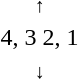<table style="text-align:center;">
<tr>
<td><small>  ↑ </small></td>
</tr>
<tr>
<td> <span>4, 3</span>   <span>2, 1</span> </td>
</tr>
<tr>
<td><small> ↓  </small></td>
</tr>
</table>
